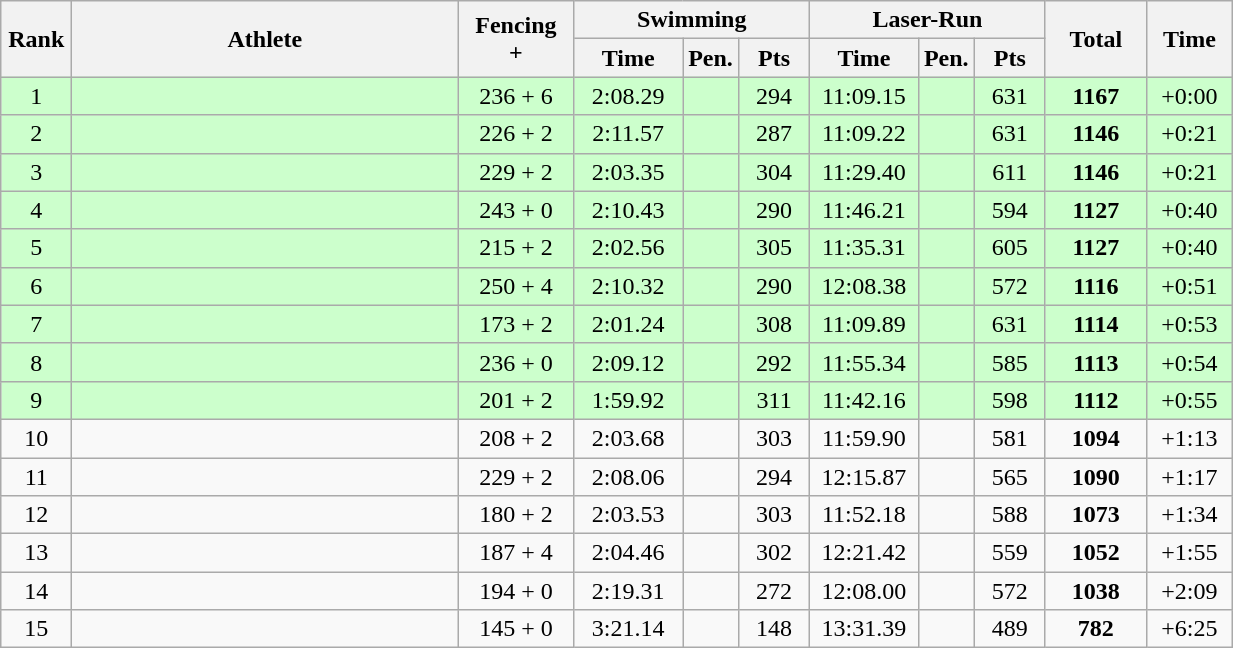<table class=wikitable style="text-align:center">
<tr>
<th rowspan=2 width=40>Rank</th>
<th rowspan=2 width=250>Athlete</th>
<th rowspan=2 width=70>Fencing<br>+</th>
<th colspan=3>Swimming</th>
<th colspan=3>Laser-Run</th>
<th rowspan=2 width=60>Total</th>
<th rowspan=2 width=50>Time</th>
</tr>
<tr>
<th width=65>Time</th>
<th width=30>Pen.</th>
<th width=40>Pts</th>
<th width=65>Time</th>
<th width=30>Pen.</th>
<th width=40>Pts</th>
</tr>
<tr bgcolor="ccffcc"">
<td>1</td>
<td align=left></td>
<td>236 + 6</td>
<td>2:08.29</td>
<td></td>
<td>294</td>
<td>11:09.15</td>
<td></td>
<td>631</td>
<td><strong>1167</strong></td>
<td>+0:00</td>
</tr>
<tr bgcolor="ccffcc"">
<td>2</td>
<td align=left></td>
<td>226 + 2</td>
<td>2:11.57</td>
<td></td>
<td>287</td>
<td>11:09.22</td>
<td></td>
<td>631</td>
<td><strong>1146</strong></td>
<td>+0:21</td>
</tr>
<tr bgcolor="ccffcc"">
<td>3</td>
<td align=left></td>
<td>229 + 2</td>
<td>2:03.35</td>
<td></td>
<td>304</td>
<td>11:29.40</td>
<td></td>
<td>611</td>
<td><strong>1146</strong></td>
<td>+0:21</td>
</tr>
<tr bgcolor="ccffcc"">
<td>4</td>
<td align=left></td>
<td>243 + 0</td>
<td>2:10.43</td>
<td></td>
<td>290</td>
<td>11:46.21</td>
<td></td>
<td>594</td>
<td><strong>1127</strong></td>
<td>+0:40</td>
</tr>
<tr bgcolor="ccffcc"">
<td>5</td>
<td align=left></td>
<td>215 + 2</td>
<td>2:02.56</td>
<td></td>
<td>305</td>
<td>11:35.31</td>
<td></td>
<td>605</td>
<td><strong>1127</strong></td>
<td>+0:40</td>
</tr>
<tr bgcolor="ccffcc"">
<td>6</td>
<td align=left></td>
<td>250 + 4</td>
<td>2:10.32</td>
<td></td>
<td>290</td>
<td>12:08.38</td>
<td></td>
<td>572</td>
<td><strong>1116</strong></td>
<td>+0:51</td>
</tr>
<tr bgcolor="ccffcc"">
<td>7</td>
<td align=left></td>
<td>173 + 2</td>
<td>2:01.24</td>
<td></td>
<td>308</td>
<td>11:09.89</td>
<td></td>
<td>631</td>
<td><strong>1114</strong></td>
<td>+0:53</td>
</tr>
<tr bgcolor="ccffcc"">
<td>8</td>
<td align=left></td>
<td>236 + 0</td>
<td>2:09.12</td>
<td></td>
<td>292</td>
<td>11:55.34</td>
<td></td>
<td>585</td>
<td><strong>1113</strong></td>
<td>+0:54</td>
</tr>
<tr bgcolor="ccffcc"">
<td>9</td>
<td align=left></td>
<td>201 + 2</td>
<td>1:59.92</td>
<td></td>
<td>311</td>
<td>11:42.16</td>
<td></td>
<td>598</td>
<td><strong>1112</strong></td>
<td>+0:55</td>
</tr>
<tr>
<td>10</td>
<td align=left></td>
<td>208 + 2</td>
<td>2:03.68</td>
<td></td>
<td>303</td>
<td>11:59.90</td>
<td></td>
<td>581</td>
<td><strong>1094</strong></td>
<td>+1:13</td>
</tr>
<tr>
<td>11</td>
<td align=left></td>
<td>229 + 2</td>
<td>2:08.06</td>
<td></td>
<td>294</td>
<td>12:15.87</td>
<td></td>
<td>565</td>
<td><strong>1090</strong></td>
<td>+1:17</td>
</tr>
<tr>
<td>12</td>
<td align=left></td>
<td>180 + 2</td>
<td>2:03.53</td>
<td></td>
<td>303</td>
<td>11:52.18</td>
<td></td>
<td>588</td>
<td><strong>1073</strong></td>
<td>+1:34</td>
</tr>
<tr>
<td>13</td>
<td align=left></td>
<td>187 + 4</td>
<td>2:04.46</td>
<td></td>
<td>302</td>
<td>12:21.42</td>
<td></td>
<td>559</td>
<td><strong>1052</strong></td>
<td>+1:55</td>
</tr>
<tr>
<td>14</td>
<td align=left></td>
<td>194 + 0</td>
<td>2:19.31</td>
<td></td>
<td>272</td>
<td>12:08.00</td>
<td></td>
<td>572</td>
<td><strong>1038</strong></td>
<td>+2:09</td>
</tr>
<tr>
<td>15</td>
<td align=left></td>
<td>145 + 0</td>
<td>3:21.14</td>
<td></td>
<td>148</td>
<td>13:31.39</td>
<td></td>
<td>489</td>
<td><strong>782</strong></td>
<td>+6:25</td>
</tr>
</table>
